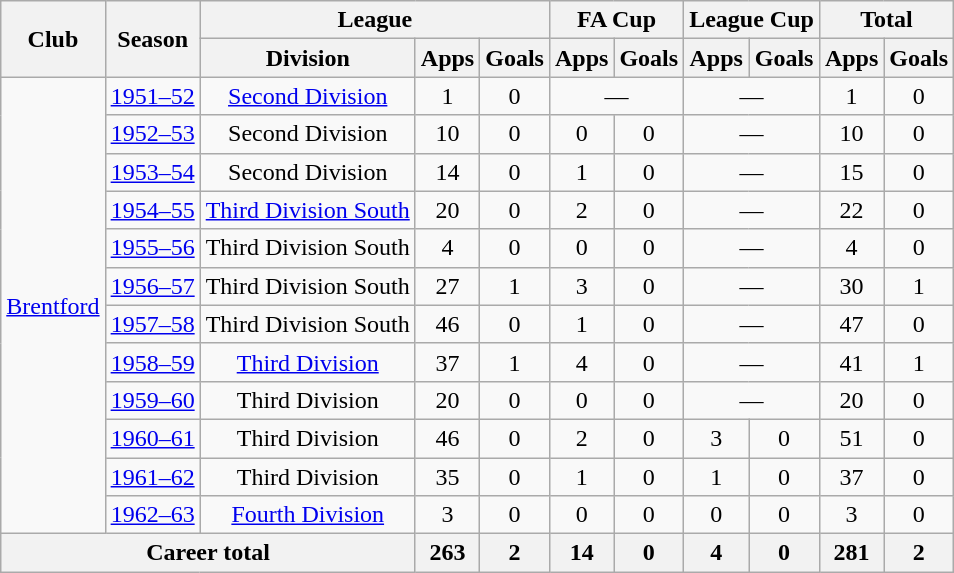<table class="wikitable" style="text-align: center;">
<tr>
<th rowspan="2">Club</th>
<th rowspan="2">Season</th>
<th colspan="3">League</th>
<th colspan="2">FA Cup</th>
<th colspan="2">League Cup</th>
<th colspan="2">Total</th>
</tr>
<tr>
<th>Division</th>
<th>Apps</th>
<th>Goals</th>
<th>Apps</th>
<th>Goals</th>
<th>Apps</th>
<th>Goals</th>
<th>Apps</th>
<th>Goals</th>
</tr>
<tr>
<td rowspan="12"><a href='#'>Brentford</a></td>
<td><a href='#'>1951–52</a></td>
<td><a href='#'>Second Division</a></td>
<td>1</td>
<td>0</td>
<td colspan="2">—</td>
<td colspan="2">—</td>
<td>1</td>
<td>0</td>
</tr>
<tr>
<td><a href='#'>1952–53</a></td>
<td>Second Division</td>
<td>10</td>
<td>0</td>
<td>0</td>
<td>0</td>
<td colspan="2">—</td>
<td>10</td>
<td>0</td>
</tr>
<tr>
<td><a href='#'>1953–54</a></td>
<td>Second Division</td>
<td>14</td>
<td>0</td>
<td>1</td>
<td>0</td>
<td colspan="2">—</td>
<td>15</td>
<td>0</td>
</tr>
<tr>
<td><a href='#'>1954–55</a></td>
<td><a href='#'>Third Division South</a></td>
<td>20</td>
<td>0</td>
<td>2</td>
<td>0</td>
<td colspan="2">—</td>
<td>22</td>
<td>0</td>
</tr>
<tr>
<td><a href='#'>1955–56</a></td>
<td>Third Division South</td>
<td>4</td>
<td>0</td>
<td>0</td>
<td>0</td>
<td colspan="2">—</td>
<td>4</td>
<td>0</td>
</tr>
<tr>
<td><a href='#'>1956–57</a></td>
<td>Third Division South</td>
<td>27</td>
<td>1</td>
<td>3</td>
<td>0</td>
<td colspan="2">—</td>
<td>30</td>
<td>1</td>
</tr>
<tr>
<td><a href='#'>1957–58</a></td>
<td>Third Division South</td>
<td>46</td>
<td>0</td>
<td>1</td>
<td>0</td>
<td colspan="2">—</td>
<td>47</td>
<td>0</td>
</tr>
<tr>
<td><a href='#'>1958–59</a></td>
<td><a href='#'>Third Division</a></td>
<td>37</td>
<td>1</td>
<td>4</td>
<td>0</td>
<td colspan="2">—</td>
<td>41</td>
<td>1</td>
</tr>
<tr>
<td><a href='#'>1959–60</a></td>
<td>Third Division</td>
<td>20</td>
<td>0</td>
<td>0</td>
<td>0</td>
<td colspan="2">—</td>
<td>20</td>
<td>0</td>
</tr>
<tr>
<td><a href='#'>1960–61</a></td>
<td>Third Division</td>
<td>46</td>
<td>0</td>
<td>2</td>
<td>0</td>
<td>3</td>
<td>0</td>
<td>51</td>
<td>0</td>
</tr>
<tr>
<td><a href='#'>1961–62</a></td>
<td>Third Division</td>
<td>35</td>
<td>0</td>
<td>1</td>
<td>0</td>
<td>1</td>
<td>0</td>
<td>37</td>
<td>0</td>
</tr>
<tr>
<td><a href='#'>1962–63</a></td>
<td><a href='#'>Fourth Division</a></td>
<td>3</td>
<td>0</td>
<td>0</td>
<td>0</td>
<td>0</td>
<td>0</td>
<td>3</td>
<td>0</td>
</tr>
<tr>
<th colspan="3">Career total</th>
<th>263</th>
<th>2</th>
<th>14</th>
<th>0</th>
<th>4</th>
<th>0</th>
<th>281</th>
<th>2</th>
</tr>
</table>
